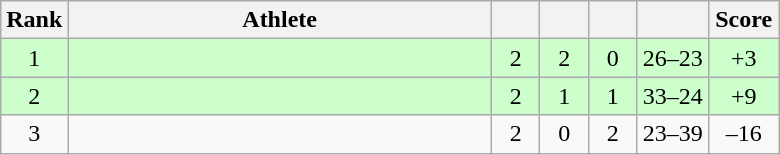<table class="wikitable" style="text-align: center;">
<tr>
<th width=25>Rank</th>
<th width=275>Athlete</th>
<th width=25></th>
<th width=25></th>
<th width=25></th>
<th width=40></th>
<th width=40>Score</th>
</tr>
<tr bgcolor=ccffcc>
<td>1</td>
<td align=left></td>
<td>2</td>
<td>2</td>
<td>0</td>
<td>26–23</td>
<td>+3</td>
</tr>
<tr bgcolor=ccffcc>
<td>2</td>
<td align=left></td>
<td>2</td>
<td>1</td>
<td>1</td>
<td>33–24</td>
<td>+9</td>
</tr>
<tr>
<td>3</td>
<td align=left></td>
<td>2</td>
<td>0</td>
<td>2</td>
<td>23–39</td>
<td>–16</td>
</tr>
</table>
